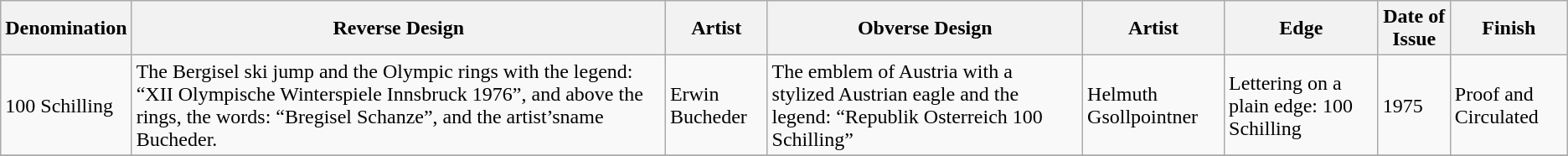<table class="wikitable">
<tr>
<th>Denomination</th>
<th>Reverse Design</th>
<th>Artist</th>
<th>Obverse Design</th>
<th>Artist</th>
<th>Edge</th>
<th>Date of Issue</th>
<th>Finish</th>
</tr>
<tr>
<td>100 Schilling</td>
<td>The Bergisel ski jump and the Olympic rings with the legend: “XII Olympische Winterspiele Innsbruck 1976”, and above the rings, the words: “Bregisel Schanze”, and the artist’sname Bucheder.</td>
<td>Erwin Bucheder</td>
<td>The emblem of Austria with a stylized Austrian eagle and the legend: “Republik Osterreich 100 Schilling”</td>
<td>Helmuth Gsollpointner</td>
<td>Lettering on a plain edge: 100 Schilling</td>
<td>1975</td>
<td>Proof and Circulated</td>
</tr>
<tr>
</tr>
</table>
